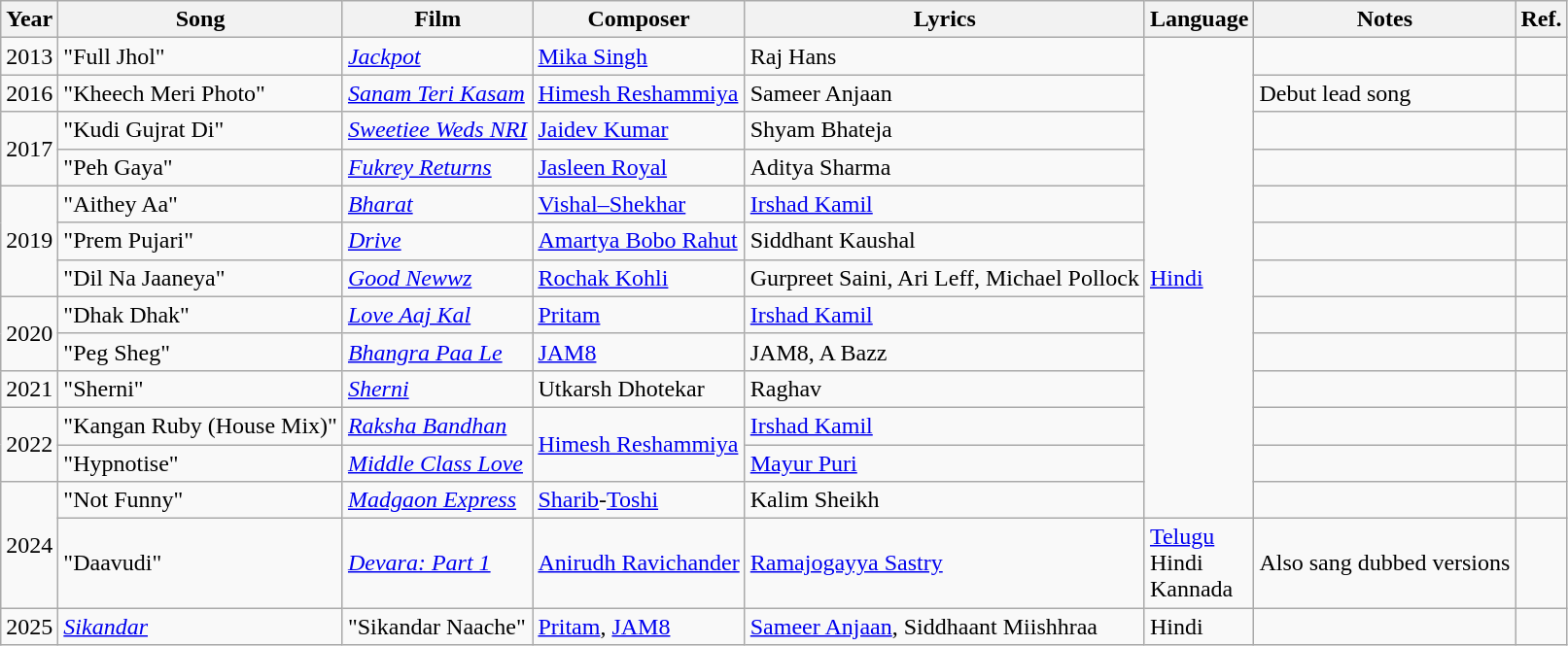<table class="wikitable">
<tr>
<th>Year</th>
<th>Song</th>
<th>Film</th>
<th>Composer</th>
<th>Lyrics</th>
<th>Language</th>
<th>Notes</th>
<th>Ref.</th>
</tr>
<tr>
<td>2013</td>
<td>"Full Jhol"</td>
<td><em><a href='#'>Jackpot</a></em></td>
<td><a href='#'>Mika Singh</a></td>
<td>Raj Hans</td>
<td rowspan="13"><a href='#'>Hindi</a></td>
<td></td>
<td style="text-align:center;"></td>
</tr>
<tr>
<td>2016</td>
<td>"Kheech Meri Photo"</td>
<td><em><a href='#'>Sanam Teri Kasam</a></em></td>
<td><a href='#'>Himesh Reshammiya</a></td>
<td>Sameer Anjaan</td>
<td>Debut lead song</td>
<td style="text-align:center;"></td>
</tr>
<tr>
<td rowspan="2">2017</td>
<td>"Kudi Gujrat Di"</td>
<td><em><a href='#'>Sweetiee Weds NRI</a></em></td>
<td><a href='#'>Jaidev Kumar</a></td>
<td>Shyam Bhateja</td>
<td></td>
<td style="text-align:center;"></td>
</tr>
<tr>
<td>"Peh Gaya"</td>
<td><em><a href='#'>Fukrey Returns</a></em></td>
<td><a href='#'>Jasleen Royal</a></td>
<td>Aditya Sharma</td>
<td></td>
<td></td>
</tr>
<tr>
<td rowspan="3">2019</td>
<td>"Aithey Aa"</td>
<td><em><a href='#'>Bharat</a></em></td>
<td><a href='#'>Vishal–Shekhar</a></td>
<td><a href='#'>Irshad Kamil</a></td>
<td></td>
<td style="text-align:center;"></td>
</tr>
<tr>
<td>"Prem Pujari"</td>
<td><em><a href='#'>Drive</a></em></td>
<td><a href='#'>Amartya Bobo Rahut</a></td>
<td>Siddhant Kaushal</td>
<td></td>
<td style="text-align:center;"></td>
</tr>
<tr>
<td>"Dil Na Jaaneya"</td>
<td><em><a href='#'>Good Newwz</a></em></td>
<td><a href='#'>Rochak Kohli</a></td>
<td>Gurpreet Saini, Ari Leff, Michael Pollock</td>
<td></td>
<td></td>
</tr>
<tr>
<td rowspan="2">2020</td>
<td>"Dhak Dhak"</td>
<td><em><a href='#'>Love Aaj Kal</a></em></td>
<td><a href='#'>Pritam</a></td>
<td><a href='#'>Irshad Kamil</a></td>
<td></td>
<td></td>
</tr>
<tr>
<td>"Peg Sheg"</td>
<td><em><a href='#'>Bhangra Paa Le</a></em></td>
<td><a href='#'>JAM8</a></td>
<td>JAM8, A Bazz</td>
<td></td>
<td style="text-align:center;"></td>
</tr>
<tr>
<td>2021</td>
<td>"Sherni"</td>
<td><em><a href='#'>Sherni</a></em></td>
<td>Utkarsh Dhotekar</td>
<td>Raghav</td>
<td></td>
<td></td>
</tr>
<tr>
<td rowspan="2">2022</td>
<td>"Kangan Ruby (House Mix)"</td>
<td><em><a href='#'>Raksha Bandhan</a></em></td>
<td rowspan="2"><a href='#'>Himesh Reshammiya</a></td>
<td><a href='#'>Irshad Kamil</a></td>
<td></td>
<td></td>
</tr>
<tr>
<td>"Hypnotise"</td>
<td><em><a href='#'>Middle Class Love</a></em></td>
<td><a href='#'>Mayur Puri</a></td>
<td></td>
<td></td>
</tr>
<tr>
<td rowspan="2">2024</td>
<td>"Not Funny"</td>
<td><em><a href='#'>Madgaon Express</a></em></td>
<td><a href='#'>Sharib</a>-<a href='#'>Toshi</a></td>
<td>Kalim Sheikh</td>
<td></td>
<td></td>
</tr>
<tr>
<td>"Daavudi"</td>
<td><em><a href='#'>Devara: Part 1</a></em></td>
<td><a href='#'>Anirudh Ravichander</a></td>
<td><a href='#'>Ramajogayya Sastry</a></td>
<td><a href='#'>Telugu</a><br>Hindi<br>Kannada</td>
<td>Also sang dubbed versions</td>
<td></td>
</tr>
<tr>
<td>2025</td>
<td><em><a href='#'>Sikandar</a></em></td>
<td>"Sikandar Naache"</td>
<td><a href='#'>Pritam</a>, <a href='#'>JAM8</a></td>
<td><a href='#'>Sameer Anjaan</a>, Siddhaant Miishhraa</td>
<td>Hindi</td>
<td></td>
<td></td>
</tr>
</table>
